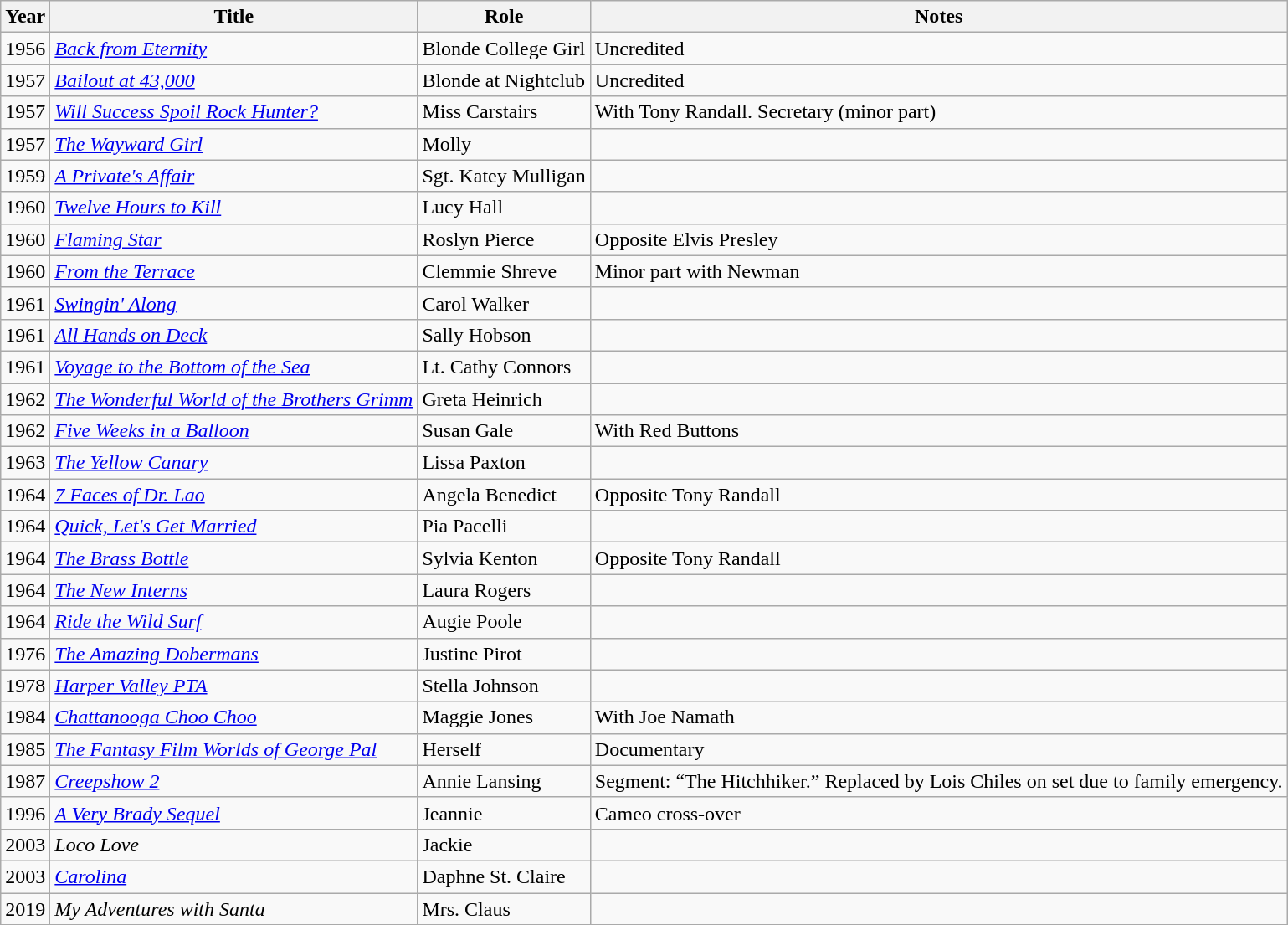<table class="wikitable sortable">
<tr>
<th>Year</th>
<th>Title</th>
<th>Role</th>
<th>Notes</th>
</tr>
<tr>
<td>1956</td>
<td><em><a href='#'>Back from Eternity</a></em></td>
<td>Blonde College Girl</td>
<td>Uncredited</td>
</tr>
<tr>
<td>1957</td>
<td><em><a href='#'>Bailout at 43,000</a></em></td>
<td>Blonde at Nightclub</td>
<td>Uncredited</td>
</tr>
<tr>
<td>1957</td>
<td><em><a href='#'>Will Success Spoil Rock Hunter?</a></em></td>
<td>Miss Carstairs</td>
<td>With Tony Randall. Secretary (minor part)</td>
</tr>
<tr>
<td>1957</td>
<td><em><a href='#'>The Wayward Girl</a></em></td>
<td>Molly</td>
<td></td>
</tr>
<tr>
<td>1959</td>
<td><em><a href='#'>A Private's Affair</a></em></td>
<td>Sgt. Katey Mulligan</td>
<td></td>
</tr>
<tr>
<td>1960</td>
<td><em><a href='#'>Twelve Hours to Kill</a></em></td>
<td>Lucy Hall</td>
<td></td>
</tr>
<tr>
<td>1960</td>
<td><em><a href='#'>Flaming Star</a></em></td>
<td>Roslyn Pierce</td>
<td>Opposite Elvis Presley</td>
</tr>
<tr>
<td>1960</td>
<td><em><a href='#'>From the Terrace</a></em></td>
<td>Clemmie Shreve</td>
<td>Minor part with Newman</td>
</tr>
<tr>
<td>1961</td>
<td><em><a href='#'>Swingin' Along</a></em></td>
<td>Carol Walker</td>
<td></td>
</tr>
<tr>
<td>1961</td>
<td><em><a href='#'>All Hands on Deck</a></em></td>
<td>Sally Hobson</td>
<td></td>
</tr>
<tr>
<td>1961</td>
<td><em><a href='#'>Voyage to the Bottom of the Sea</a></em></td>
<td>Lt. Cathy Connors</td>
<td></td>
</tr>
<tr>
<td>1962</td>
<td><em><a href='#'>The Wonderful World of the Brothers Grimm</a></em></td>
<td>Greta Heinrich</td>
<td></td>
</tr>
<tr>
<td>1962</td>
<td><em><a href='#'>Five Weeks in a Balloon</a></em></td>
<td>Susan Gale</td>
<td>With Red Buttons</td>
</tr>
<tr>
<td>1963</td>
<td><em><a href='#'>The Yellow Canary</a></em></td>
<td>Lissa Paxton</td>
<td></td>
</tr>
<tr>
<td>1964</td>
<td><em><a href='#'>7 Faces of Dr. Lao</a></em></td>
<td>Angela Benedict</td>
<td>Opposite Tony Randall</td>
</tr>
<tr>
<td>1964</td>
<td><em><a href='#'>Quick, Let's Get Married</a></em></td>
<td>Pia Pacelli</td>
<td></td>
</tr>
<tr>
<td>1964</td>
<td><em><a href='#'>The Brass Bottle</a></em></td>
<td>Sylvia Kenton</td>
<td>Opposite Tony Randall</td>
</tr>
<tr>
<td>1964</td>
<td><em><a href='#'>The New Interns</a></em></td>
<td>Laura Rogers</td>
<td></td>
</tr>
<tr>
<td>1964</td>
<td><em><a href='#'>Ride the Wild Surf</a></em></td>
<td>Augie Poole</td>
<td></td>
</tr>
<tr>
<td>1976</td>
<td><em><a href='#'>The Amazing Dobermans</a></em></td>
<td>Justine Pirot</td>
<td></td>
</tr>
<tr>
<td>1978</td>
<td><em><a href='#'>Harper Valley PTA</a></em></td>
<td>Stella Johnson</td>
<td></td>
</tr>
<tr>
<td>1984</td>
<td><em><a href='#'>Chattanooga Choo Choo</a></em></td>
<td>Maggie Jones</td>
<td>With Joe Namath</td>
</tr>
<tr>
<td>1985</td>
<td><em><a href='#'>The Fantasy Film Worlds of George Pal</a></em></td>
<td>Herself</td>
<td>Documentary</td>
</tr>
<tr>
<td>1987</td>
<td><em><a href='#'>Creepshow 2</a></em></td>
<td>Annie Lansing</td>
<td>Segment: “The Hitchhiker.” Replaced by Lois Chiles on set due to family emergency.</td>
</tr>
<tr>
<td>1996</td>
<td><em><a href='#'>A Very Brady Sequel</a></em></td>
<td>Jeannie</td>
<td>Cameo cross-over</td>
</tr>
<tr>
<td>2003</td>
<td><em>Loco Love</em></td>
<td>Jackie</td>
<td></td>
</tr>
<tr>
<td>2003</td>
<td><em><a href='#'>Carolina</a></em></td>
<td>Daphne St. Claire</td>
<td></td>
</tr>
<tr>
<td>2019</td>
<td><em>My Adventures with Santa</em></td>
<td>Mrs. Claus</td>
<td></td>
</tr>
<tr>
</tr>
</table>
